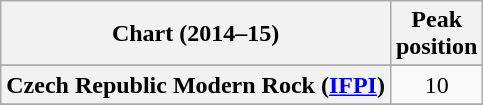<table class="wikitable sortable plainrowheaders" style="text-align: center;">
<tr>
<th scope="col">Chart (2014–15)</th>
<th scope="col">Peak<br>position</th>
</tr>
<tr>
</tr>
<tr>
</tr>
<tr>
</tr>
<tr>
<th scope="row">Czech Republic Modern Rock (<a href='#'>IFPI</a>)</th>
<td>10</td>
</tr>
<tr>
</tr>
<tr>
</tr>
<tr>
</tr>
<tr>
</tr>
<tr>
</tr>
<tr>
</tr>
<tr>
</tr>
</table>
